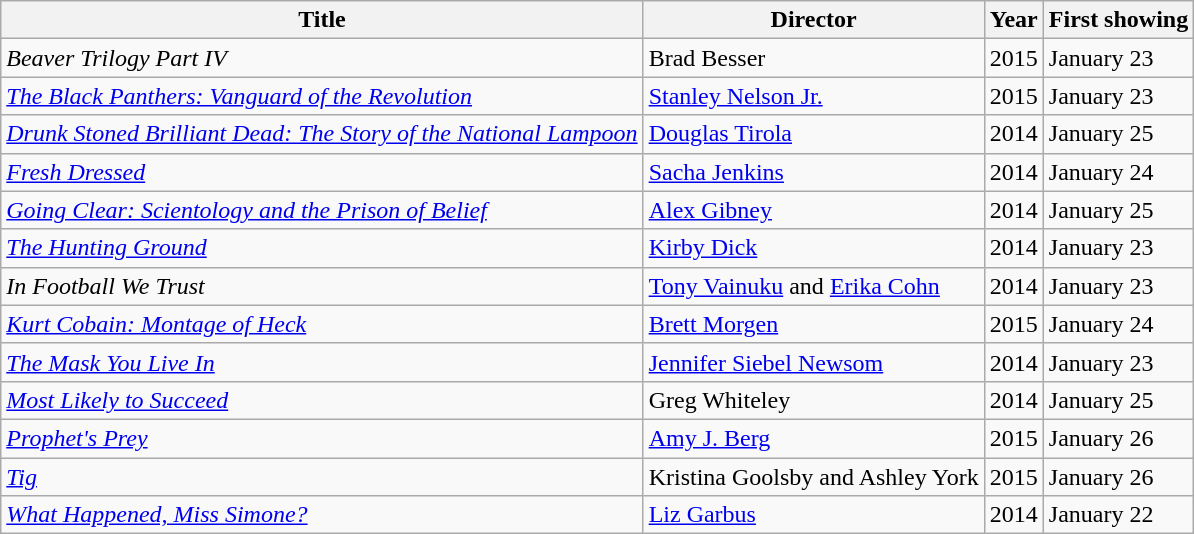<table class="wikitable sortable">
<tr>
<th>Title</th>
<th>Director</th>
<th>Year</th>
<th>First showing</th>
</tr>
<tr>
<td><em>Beaver Trilogy Part IV</em></td>
<td>Brad Besser</td>
<td>2015</td>
<td>January 23</td>
</tr>
<tr>
<td><em><a href='#'>The Black Panthers: Vanguard of the Revolution</a></em></td>
<td><a href='#'>Stanley Nelson Jr.</a></td>
<td>2015</td>
<td>January 23</td>
</tr>
<tr>
<td><em><a href='#'>Drunk Stoned Brilliant Dead: The Story of the National Lampoon</a></em></td>
<td><a href='#'>Douglas Tirola</a></td>
<td>2014</td>
<td>January 25</td>
</tr>
<tr>
<td><em><a href='#'>Fresh Dressed</a></em></td>
<td><a href='#'>Sacha Jenkins</a></td>
<td>2014</td>
<td>January 24</td>
</tr>
<tr>
<td><em><a href='#'>Going Clear: Scientology and the Prison of Belief</a></em></td>
<td><a href='#'>Alex Gibney</a></td>
<td>2014</td>
<td>January 25</td>
</tr>
<tr>
<td><em><a href='#'>The Hunting Ground</a></em></td>
<td><a href='#'>Kirby Dick</a></td>
<td>2014</td>
<td>January 23</td>
</tr>
<tr>
<td><em>In Football We Trust</em></td>
<td><a href='#'>Tony Vainuku</a> and <a href='#'>Erika Cohn</a></td>
<td>2014</td>
<td>January 23</td>
</tr>
<tr>
<td><em><a href='#'>Kurt Cobain: Montage of Heck</a></em></td>
<td><a href='#'>Brett Morgen</a></td>
<td>2015</td>
<td>January 24</td>
</tr>
<tr>
<td><em><a href='#'>The Mask You Live In</a></em></td>
<td><a href='#'>Jennifer Siebel Newsom</a></td>
<td>2014</td>
<td>January 23</td>
</tr>
<tr>
<td><em><a href='#'>Most Likely to Succeed</a></em></td>
<td>Greg Whiteley</td>
<td>2014</td>
<td>January 25</td>
</tr>
<tr>
<td><em><a href='#'>Prophet's Prey</a></em></td>
<td><a href='#'>Amy J. Berg</a></td>
<td>2015</td>
<td>January 26</td>
</tr>
<tr>
<td><em><a href='#'>Tig</a></em></td>
<td>Kristina Goolsby and Ashley York</td>
<td>2015</td>
<td>January 26</td>
</tr>
<tr>
<td><em><a href='#'>What Happened, Miss Simone?</a></em></td>
<td><a href='#'>Liz Garbus</a></td>
<td>2014</td>
<td>January 22</td>
</tr>
</table>
